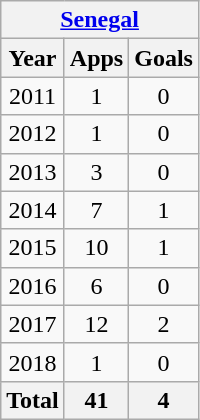<table class="wikitable" style="text-align:center">
<tr>
<th colspan="3"><a href='#'>Senegal</a></th>
</tr>
<tr>
<th>Year</th>
<th>Apps</th>
<th>Goals</th>
</tr>
<tr>
<td>2011</td>
<td>1</td>
<td>0</td>
</tr>
<tr>
<td>2012</td>
<td>1</td>
<td>0</td>
</tr>
<tr>
<td>2013</td>
<td>3</td>
<td>0</td>
</tr>
<tr>
<td>2014</td>
<td>7</td>
<td>1</td>
</tr>
<tr>
<td>2015</td>
<td>10</td>
<td>1</td>
</tr>
<tr>
<td>2016</td>
<td>6</td>
<td>0</td>
</tr>
<tr>
<td>2017</td>
<td>12</td>
<td>2</td>
</tr>
<tr>
<td>2018</td>
<td>1</td>
<td>0</td>
</tr>
<tr>
<th>Total</th>
<th>41</th>
<th>4</th>
</tr>
</table>
